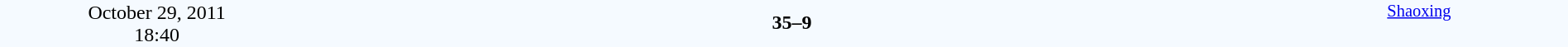<table style="width: 100%; background:#F5FAFF;" cellspacing="0">
<tr>
<td align=center rowspan=3 width=20%>October 29, 2011<br>18:40</td>
</tr>
<tr>
<td width=24% align=right><strong></strong></td>
<td align=center width=13%><strong>35–9</strong></td>
<td width=24%></td>
<td style=font-size:85% rowspan=3 valign=top align=center><a href='#'>Shaoxing</a></td>
</tr>
<tr style=font-size:85%>
<td align=right></td>
<td align=center></td>
<td></td>
</tr>
</table>
